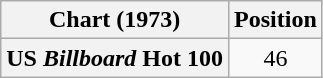<table class="wikitable plainrowheaders" style="text-align:center">
<tr>
<th>Chart (1973)</th>
<th>Position</th>
</tr>
<tr>
<th scope="row">US <em>Billboard</em> Hot 100</th>
<td>46</td>
</tr>
</table>
